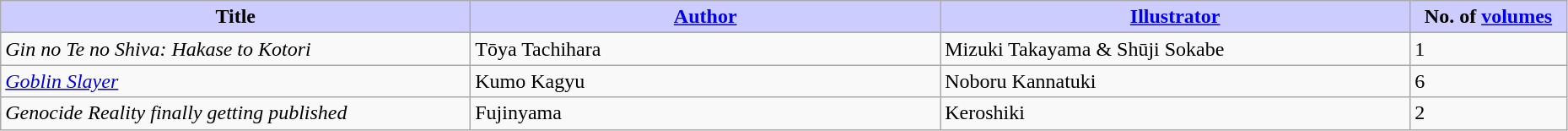<table class="wikitable" style="width: 98%;">
<tr>
<th width=30% style="background:#ccf;">Title</th>
<th width=30% style="background:#ccf;"><a href='#'>Author</a></th>
<th width=30% style="background:#ccf;"><a href='#'>Illustrator</a></th>
<th width=10% style="background:#ccf;">No. of <a href='#'>volumes</a></th>
</tr>
<tr>
<td><em>Gin no Te no Shiva: Hakase to Kotori</em></td>
<td>Tōya Tachihara</td>
<td>Mizuki Takayama & Shūji Sokabe</td>
<td>1</td>
</tr>
<tr>
<td><em><a href='#'>Goblin Slayer</a></em></td>
<td>Kumo Kagyu</td>
<td>Noboru Kannatuki</td>
<td>6</td>
</tr>
<tr>
<td><em>Genocide Reality finally getting published</em></td>
<td>Fujinyama</td>
<td>Keroshiki</td>
<td>2</td>
</tr>
</table>
